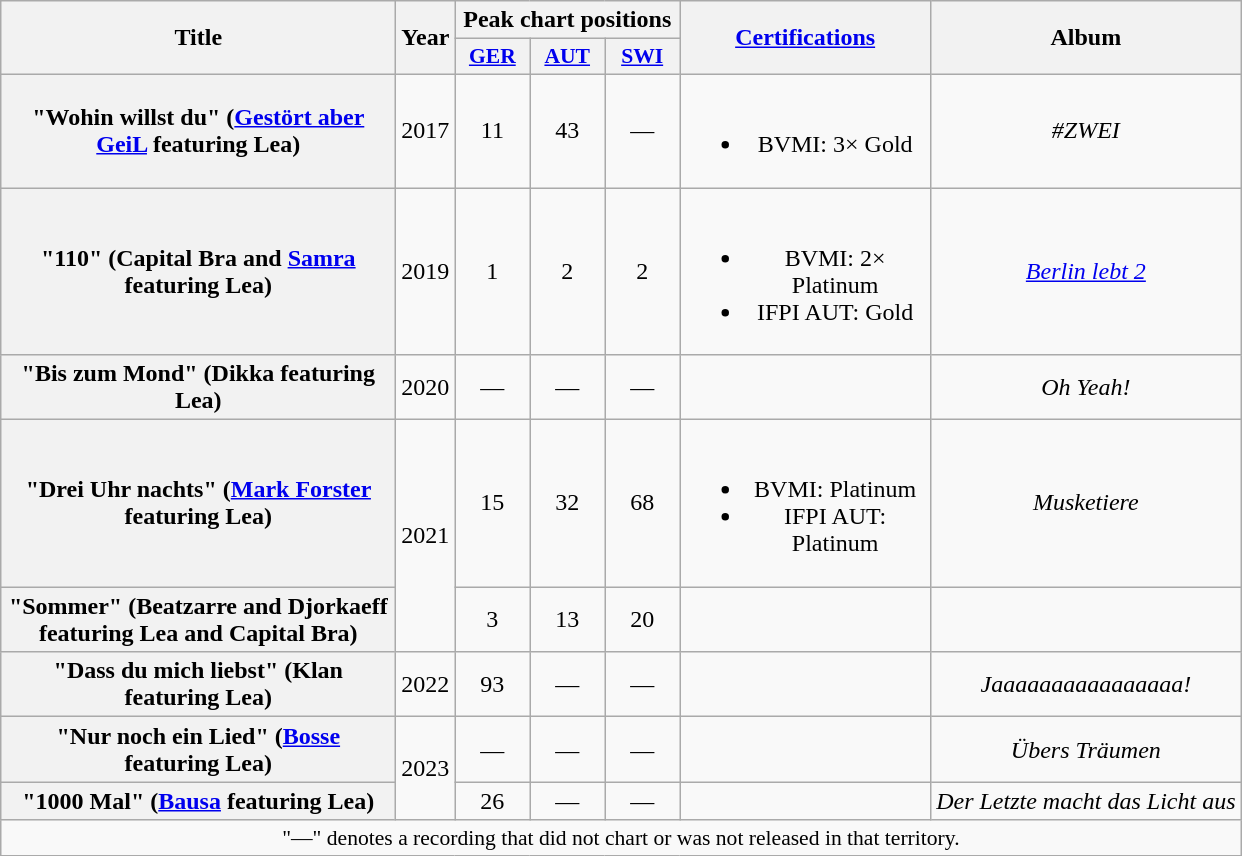<table class="wikitable plainrowheaders" style="text-align:center;" border="1">
<tr>
<th scope="col" rowspan="2" style="width:16em;">Title</th>
<th scope="col" rowspan="2">Year</th>
<th colspan="3">Peak chart positions</th>
<th scope="col" rowspan="2" style="width:10em;"><a href='#'>Certifications</a></th>
<th scope="col" rowspan="2">Album</th>
</tr>
<tr>
<th scope="col" style="width:3em;font-size:90%;"><a href='#'>GER</a><br></th>
<th scope="col" style="width:3em;font-size:90%;"><a href='#'>AUT</a><br></th>
<th scope="col" style="width:3em;font-size:90%;"><a href='#'>SWI</a><br></th>
</tr>
<tr>
<th scope="row">"Wohin willst du" <span>(<a href='#'>Gestört aber GeiL</a> featuring Lea)</span></th>
<td>2017</td>
<td>11</td>
<td>43</td>
<td>—</td>
<td><br><ul><li>BVMI: 3× Gold</li></ul></td>
<td><em>#ZWEI</em></td>
</tr>
<tr>
<th scope="row">"110" <span>(Capital Bra and <a href='#'>Samra</a> featuring Lea)</span></th>
<td>2019</td>
<td>1</td>
<td>2</td>
<td>2</td>
<td><br><ul><li>BVMI: 2× Platinum</li><li>IFPI AUT: Gold</li></ul></td>
<td><em><a href='#'>Berlin lebt 2</a></em></td>
</tr>
<tr>
<th scope="row">"Bis zum Mond" <span>(Dikka featuring Lea)</span></th>
<td>2020</td>
<td>—</td>
<td>—</td>
<td>—</td>
<td></td>
<td><em>Oh Yeah!</em></td>
</tr>
<tr>
<th scope="row">"Drei Uhr nachts" <span>(<a href='#'>Mark Forster</a> featuring Lea)</span></th>
<td rowspan="2">2021</td>
<td>15</td>
<td>32</td>
<td>68</td>
<td><br><ul><li>BVMI: Platinum</li><li>IFPI AUT: Platinum</li></ul></td>
<td><em>Musketiere</em></td>
</tr>
<tr>
<th scope="row">"Sommer" <span>(Beatzarre and Djorkaeff featuring Lea and Capital Bra)</span></th>
<td>3</td>
<td>13</td>
<td>20</td>
<td></td>
<td></td>
</tr>
<tr>
<th scope="row">"Dass du mich liebst" <span>(Klan featuring Lea)</span></th>
<td>2022</td>
<td>93</td>
<td>—</td>
<td>—</td>
<td></td>
<td><em>Jaaaaaaaaaaaaaaaa!</em></td>
</tr>
<tr>
<th scope="row">"Nur noch ein Lied" <span>(<a href='#'>Bosse</a> featuring Lea)</span></th>
<td rowspan="2">2023</td>
<td>—</td>
<td>—</td>
<td>—</td>
<td></td>
<td><em>Übers Träumen</em></td>
</tr>
<tr>
<th scope="row">"1000 Mal" <span>(<a href='#'>Bausa</a> featuring Lea)</span></th>
<td>26</td>
<td>—</td>
<td>—</td>
<td></td>
<td><em>Der Letzte macht das Licht aus</em></td>
</tr>
<tr>
<td colspan="7" style="font-size:90%">"—" denotes a recording that did not chart or was not released in that territory.</td>
</tr>
</table>
